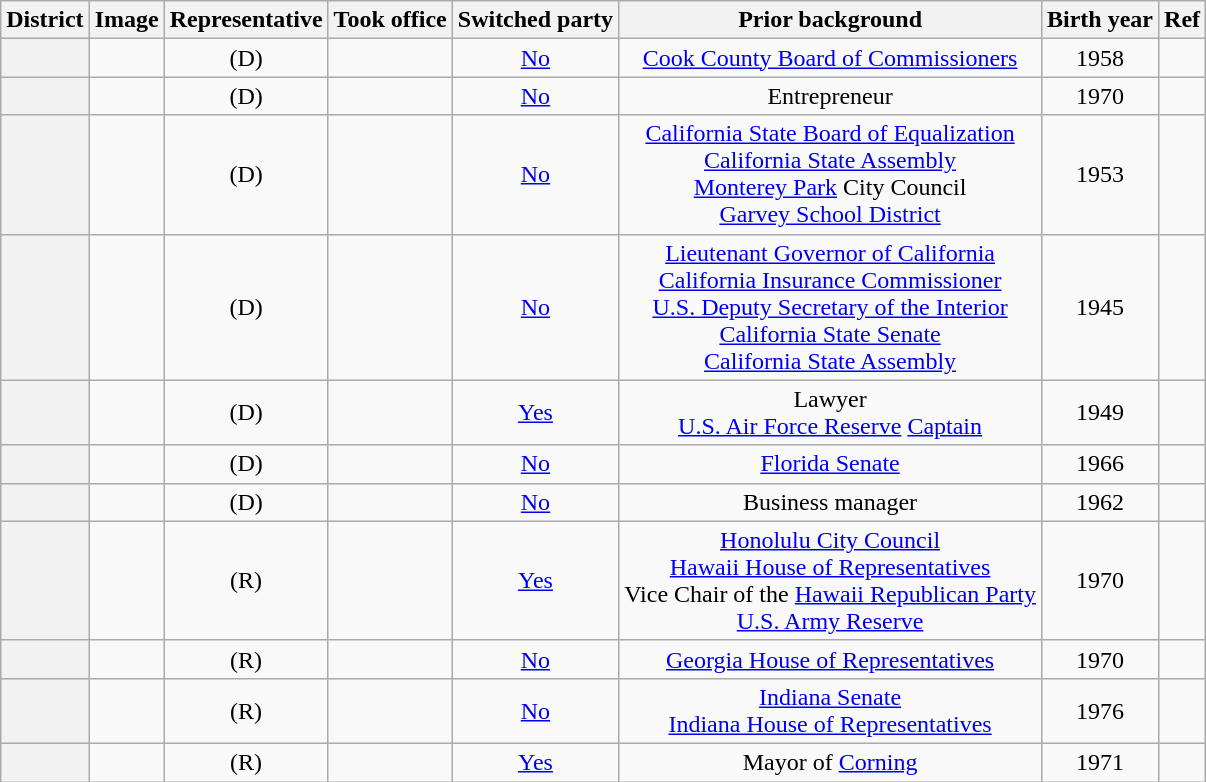<table class="sortable wikitable" style="text-align:center">
<tr>
<th>District</th>
<th>Image</th>
<th>Representative</th>
<th>Took office</th>
<th>Switched party</th>
<th>Prior background</th>
<th>Birth year</th>
<th>Ref</th>
</tr>
<tr>
<th></th>
<td></td>
<td> (D)</td>
<td></td>
<td><a href='#'>No</a><br></td>
<td><a href='#'>Cook County Board of Commissioners</a></td>
<td>1958</td>
<td></td>
</tr>
<tr>
<th></th>
<td></td>
<td> (D)</td>
<td></td>
<td><a href='#'>No</a><br></td>
<td>Entrepreneur</td>
<td>1970</td>
<td></td>
</tr>
<tr>
<th></th>
<td></td>
<td> (D)</td>
<td></td>
<td><a href='#'>No</a><br></td>
<td><a href='#'>California State Board of Equalization</a><br><a href='#'>California State Assembly</a><br><a href='#'>Monterey Park</a> City Council<br><a href='#'>Garvey School District</a></td>
<td>1953</td>
<td></td>
</tr>
<tr>
<th></th>
<td></td>
<td> (D)</td>
<td></td>
<td><a href='#'>No</a><br></td>
<td><a href='#'>Lieutenant Governor of California</a><br><a href='#'>California Insurance Commissioner</a><br><a href='#'>U.S. Deputy Secretary of the Interior</a><br><a href='#'>California State Senate</a><br><a href='#'>California State Assembly</a></td>
<td>1945</td>
<td></td>
</tr>
<tr>
<th></th>
<td></td>
<td> (D)</td>
<td></td>
<td><a href='#'>Yes</a><br></td>
<td>Lawyer<br><a href='#'>U.S. Air Force Reserve</a> <a href='#'>Captain</a></td>
<td>1949</td>
<td></td>
</tr>
<tr>
<th></th>
<td></td>
<td> (D)</td>
<td></td>
<td><a href='#'>No</a><br></td>
<td><a href='#'>Florida Senate</a></td>
<td>1966</td>
<td></td>
</tr>
<tr>
<th></th>
<td></td>
<td> (D)</td>
<td></td>
<td><a href='#'>No</a><br></td>
<td>Business manager</td>
<td>1962</td>
<td></td>
</tr>
<tr>
<th></th>
<td></td>
<td> (R)</td>
<td></td>
<td><a href='#'>Yes</a><br></td>
<td><a href='#'>Honolulu City Council</a><br><a href='#'>Hawaii House of Representatives</a><br>Vice Chair of the <a href='#'>Hawaii Republican Party</a><br><a href='#'>U.S. Army Reserve</a></td>
<td>1970</td>
<td></td>
</tr>
<tr>
<th></th>
<td></td>
<td> (R)</td>
<td></td>
<td><a href='#'>No</a><br></td>
<td><a href='#'>Georgia House of Representatives</a></td>
<td>1970</td>
<td></td>
</tr>
<tr>
<th></th>
<td></td>
<td> (R)</td>
<td></td>
<td><a href='#'>No</a><br></td>
<td><a href='#'>Indiana Senate</a><br><a href='#'>Indiana House of Representatives</a></td>
<td>1976</td>
<td></td>
</tr>
<tr>
<th></th>
<td></td>
<td> (R)</td>
<td></td>
<td><a href='#'>Yes</a><br></td>
<td>Mayor of <a href='#'>Corning</a></td>
<td>1971</td>
<td></td>
</tr>
</table>
